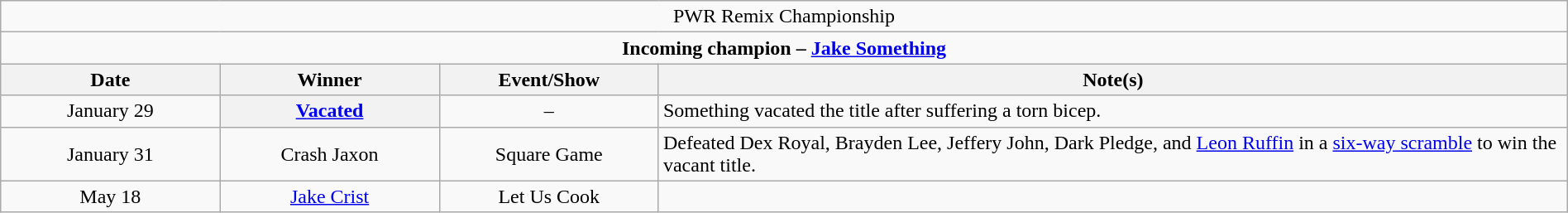<table class="wikitable" style="text-align:center; width:100%;">
<tr>
<td colspan="4" style="text-align: center;">PWR Remix Championship</td>
</tr>
<tr>
<td colspan="4" style="text-align: center;"><strong>Incoming champion – <a href='#'>Jake Something</a></strong></td>
</tr>
<tr>
<th width=14%>Date</th>
<th width=14%>Winner</th>
<th width=14%>Event/Show</th>
<th width=58%>Note(s)</th>
</tr>
<tr>
<td>January 29</td>
<th><a href='#'>Vacated</a></th>
<td>–</td>
<td align=left>Something vacated the title after suffering a torn bicep.</td>
</tr>
<tr>
<td>January 31</td>
<td>Crash Jaxon</td>
<td>Square Game</td>
<td align=left>Defeated Dex Royal, Brayden Lee, Jeffery John, Dark Pledge, and <a href='#'>Leon Ruffin</a> in a <a href='#'>six-way scramble</a> to win the vacant title.</td>
</tr>
<tr>
<td>May 18</td>
<td><a href='#'>Jake Crist</a></td>
<td>Let Us Cook</td>
<td></td>
</tr>
</table>
